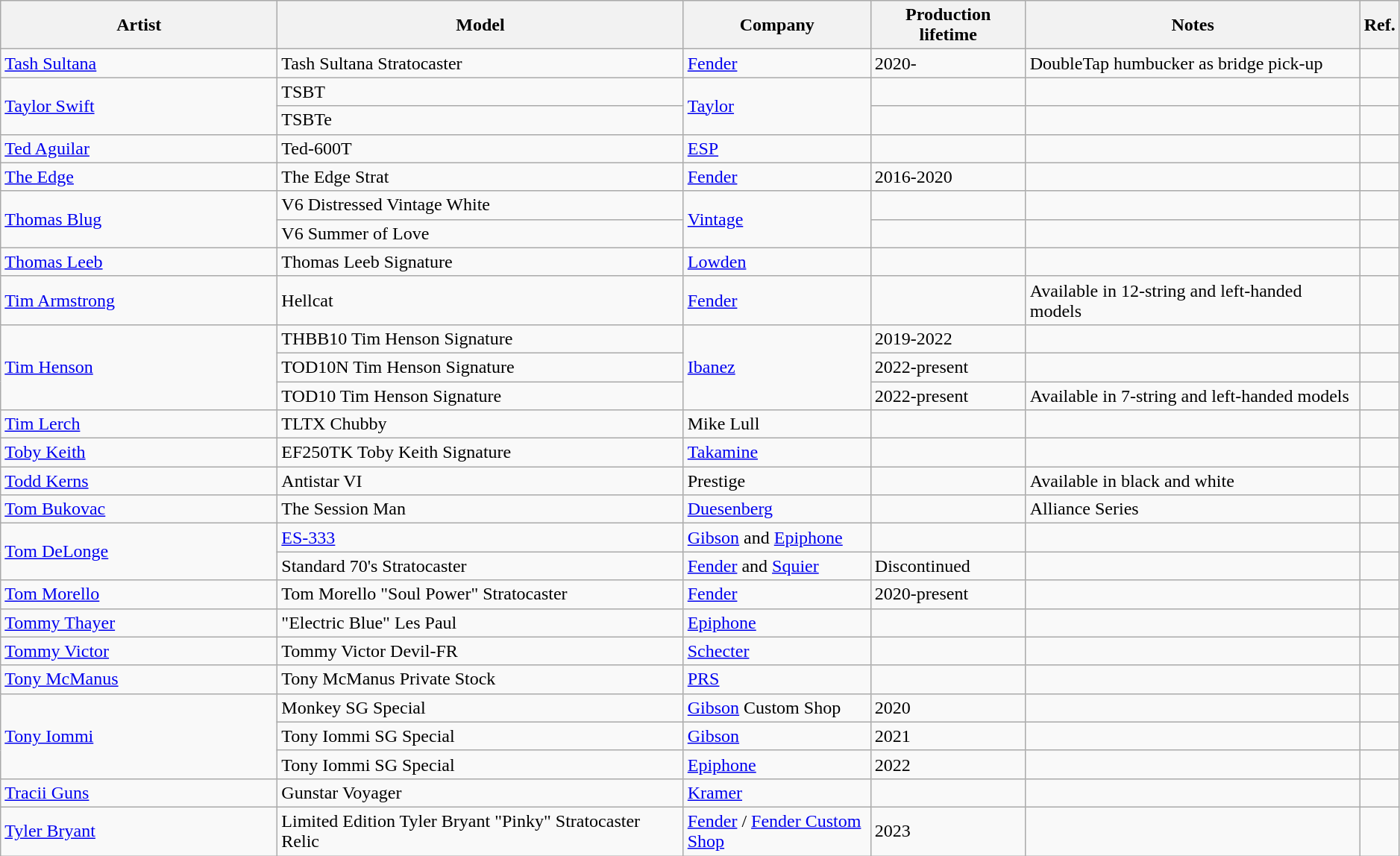<table class="wikitable sortable plainrowheaders" style="width:99%;">
<tr>
<th scope="col" style="width:15em;">Artist</th>
<th scope="col">Model</th>
<th scope="col" style="width:10em;">Company</th>
<th scope="col">Production lifetime</th>
<th scope="col" class="unsortable">Notes</th>
<th scope="col">Ref.</th>
</tr>
<tr>
<td><a href='#'>Tash Sultana</a></td>
<td>Tash Sultana Stratocaster</td>
<td><a href='#'>Fender</a></td>
<td>2020-</td>
<td>DoubleTap humbucker as bridge pick-up</td>
<td></td>
</tr>
<tr>
<td rowspan=2><a href='#'>Taylor Swift</a></td>
<td>TSBT</td>
<td rowspan=2><a href='#'>Taylor</a></td>
<td></td>
<td></td>
<td></td>
</tr>
<tr>
<td>TSBTe</td>
<td></td>
<td></td>
<td></td>
</tr>
<tr>
<td><a href='#'>Ted Aguilar</a></td>
<td>Ted-600T</td>
<td><a href='#'>ESP</a></td>
<td></td>
<td></td>
<td></td>
</tr>
<tr>
<td><a href='#'>The Edge</a></td>
<td>The Edge Strat</td>
<td><a href='#'>Fender</a></td>
<td>2016-2020</td>
<td></td>
<td></td>
</tr>
<tr>
<td rowspan=2><a href='#'>Thomas Blug</a></td>
<td>V6 Distressed Vintage White</td>
<td rowspan=2><a href='#'>Vintage</a></td>
<td></td>
<td></td>
<td></td>
</tr>
<tr>
<td>V6 Summer of Love</td>
<td></td>
<td></td>
<td></td>
</tr>
<tr>
<td><a href='#'>Thomas Leeb</a></td>
<td>Thomas Leeb Signature</td>
<td><a href='#'>Lowden</a></td>
<td></td>
<td></td>
<td></td>
</tr>
<tr>
<td><a href='#'>Tim Armstrong</a></td>
<td>Hellcat</td>
<td><a href='#'>Fender</a></td>
<td></td>
<td>Available in 12-string and left-handed models</td>
<td></td>
</tr>
<tr>
<td rowspan="3"><a href='#'>Tim Henson</a></td>
<td>THBB10 Tim Henson Signature</td>
<td rowspan="3"><a href='#'>Ibanez</a></td>
<td>2019-2022</td>
<td></td>
<td></td>
</tr>
<tr>
<td>TOD10N Tim Henson Signature</td>
<td>2022-present</td>
<td></td>
<td></td>
</tr>
<tr>
<td>TOD10 Tim Henson Signature</td>
<td>2022-present</td>
<td>Available in 7-string and left-handed models</td>
<td></td>
</tr>
<tr>
<td><a href='#'>Tim Lerch</a></td>
<td>TLTX Chubby</td>
<td>Mike Lull</td>
<td></td>
<td></td>
<td></td>
</tr>
<tr>
<td><a href='#'>Toby Keith</a></td>
<td>EF250TK Toby Keith Signature</td>
<td><a href='#'>Takamine</a></td>
<td></td>
<td></td>
<td></td>
</tr>
<tr>
<td><a href='#'>Todd Kerns</a></td>
<td>Antistar VI</td>
<td>Prestige</td>
<td></td>
<td>Available in black and white</td>
<td></td>
</tr>
<tr>
<td><a href='#'>Tom Bukovac</a></td>
<td>The Session Man</td>
<td><a href='#'>Duesenberg</a></td>
<td></td>
<td>Alliance Series</td>
<td></td>
</tr>
<tr>
<td rowspan="2"><a href='#'>Tom DeLonge</a></td>
<td><a href='#'>ES-333</a></td>
<td><a href='#'>Gibson</a> and <a href='#'>Epiphone</a></td>
<td></td>
<td></td>
<td></td>
</tr>
<tr>
<td>Standard 70's Stratocaster</td>
<td><a href='#'>Fender</a> and <a href='#'>Squier</a></td>
<td>Discontinued</td>
<td></td>
<td></td>
</tr>
<tr>
<td><a href='#'>Tom Morello</a></td>
<td>Tom Morello "Soul Power" Stratocaster</td>
<td><a href='#'>Fender</a></td>
<td>2020-present</td>
<td></td>
<td></td>
</tr>
<tr>
<td><a href='#'>Tommy Thayer</a></td>
<td>"Electric Blue" Les Paul</td>
<td><a href='#'>Epiphone</a></td>
<td></td>
<td></td>
<td></td>
</tr>
<tr>
<td><a href='#'>Tommy Victor</a></td>
<td>Tommy Victor Devil-FR</td>
<td><a href='#'>Schecter</a></td>
<td></td>
<td></td>
<td></td>
</tr>
<tr>
<td><a href='#'>Tony McManus</a></td>
<td>Tony McManus Private Stock</td>
<td><a href='#'>PRS</a></td>
<td></td>
<td></td>
<td></td>
</tr>
<tr>
<td rowspan=3><a href='#'>Tony Iommi</a></td>
<td>Monkey SG Special</td>
<td><a href='#'>Gibson</a> Custom Shop</td>
<td>2020</td>
<td></td>
<td></td>
</tr>
<tr>
<td>Tony Iommi SG Special</td>
<td><a href='#'>Gibson</a></td>
<td>2021</td>
<td></td>
<td></td>
</tr>
<tr>
<td>Tony Iommi SG Special</td>
<td><a href='#'>Epiphone</a></td>
<td>2022</td>
<td></td>
<td></td>
</tr>
<tr>
<td><a href='#'>Tracii Guns</a></td>
<td>Gunstar Voyager</td>
<td><a href='#'>Kramer</a></td>
<td></td>
<td></td>
<td></td>
</tr>
<tr>
<td><a href='#'>Tyler Bryant</a></td>
<td>Limited Edition Tyler Bryant "Pinky" Stratocaster Relic</td>
<td><a href='#'>Fender</a> / <a href='#'>Fender Custom Shop</a></td>
<td>2023</td>
<td></td>
<td></td>
</tr>
</table>
